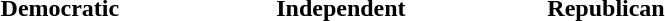<table style="width:40em; text-align:center">
<tr>
<td style="width:51%"><span><strong>Democratic</strong></span></td>
<td style="width:2%"><strong>Independent</strong></td>
<td style="width:47%"><span><strong>Republican</strong></span></td>
</tr>
</table>
